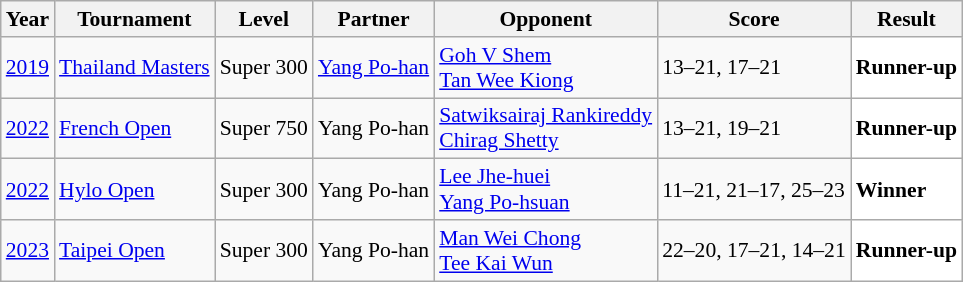<table class="sortable wikitable" style="font-size: 90%;">
<tr>
<th>Year</th>
<th>Tournament</th>
<th>Level</th>
<th>Partner</th>
<th>Opponent</th>
<th>Score</th>
<th>Result</th>
</tr>
<tr>
<td align="center"><a href='#'>2019</a></td>
<td align="left"><a href='#'>Thailand Masters</a></td>
<td align="left">Super 300</td>
<td align="left"> <a href='#'>Yang Po-han</a></td>
<td align="left"> <a href='#'>Goh V Shem</a><br> <a href='#'>Tan Wee Kiong</a></td>
<td align="left">13–21, 17–21</td>
<td style="text-align:left; background:white"> <strong>Runner-up</strong></td>
</tr>
<tr>
<td align="center"><a href='#'>2022</a></td>
<td align="left"><a href='#'>French Open</a></td>
<td align="left">Super 750</td>
<td align="left"> Yang Po-han</td>
<td align="left"> <a href='#'>Satwiksairaj Rankireddy</a><br> <a href='#'>Chirag Shetty</a></td>
<td align="left">13–21, 19–21</td>
<td style="text-align:left; background:white"> <strong>Runner-up</strong></td>
</tr>
<tr>
<td align="center"><a href='#'>2022</a></td>
<td align="left"><a href='#'>Hylo Open</a></td>
<td align="left">Super 300</td>
<td align="left"> Yang Po-han</td>
<td align="left"> <a href='#'>Lee Jhe-huei</a><br> <a href='#'>Yang Po-hsuan</a></td>
<td align="left">11–21, 21–17, 25–23</td>
<td style="text-align:left; background:white"> <strong>Winner</strong></td>
</tr>
<tr>
<td align="center"><a href='#'>2023</a></td>
<td align="left"><a href='#'>Taipei Open</a></td>
<td align="left">Super 300</td>
<td align="left"> Yang Po-han</td>
<td align="left"> <a href='#'>Man Wei Chong</a><br> <a href='#'>Tee Kai Wun</a></td>
<td align="left">22–20, 17–21, 14–21</td>
<td style="text-align:left; background:white"> <strong>Runner-up</strong></td>
</tr>
</table>
